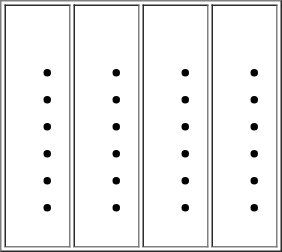<table border="1">
<tr>
<td valign="top"><br><ul><li></li><li></li><li></li><li></li><li></li><li></li></ul></td>
<td valign="top"><br><ul><li></li><li></li><li></li><li></li><li></li><li></li></ul></td>
<td valign="top"><br><ul><li></li><li></li><li></li><li></li><li></li><li></li></ul></td>
<td valign="top"><br><ul><li></li><li></li><li></li><li></li><li></li><li></li></ul></td>
</tr>
</table>
